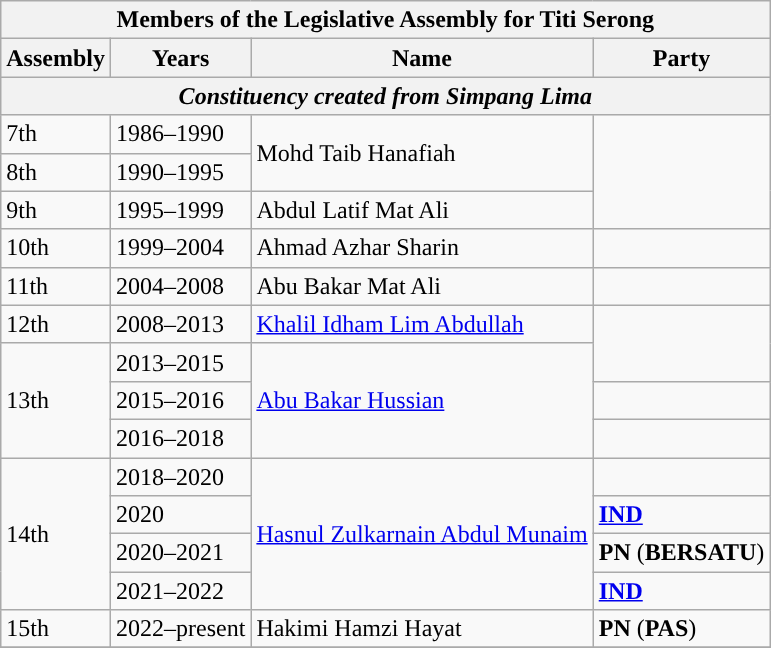<table class="wikitable">
<tr>
<th colspan="4">Members of the Legislative Assembly for Titi Serong</th>
</tr>
<tr>
<th>Assembly</th>
<th>Years</th>
<th>Name</th>
<th>Party</th>
</tr>
<tr>
<th colspan="4"><em>Constituency created from Simpang Lima</em></th>
</tr>
<tr>
<td>7th</td>
<td>1986–1990</td>
<td rowspan="2">Mohd Taib Hanafiah</td>
<td rowspan="3"></td>
</tr>
<tr>
<td>8th</td>
<td>1990–1995</td>
</tr>
<tr>
<td>9th</td>
<td>1995–1999</td>
<td>Abdul Latif Mat Ali</td>
</tr>
<tr>
<td>10th</td>
<td>1999–2004</td>
<td>Ahmad Azhar Sharin</td>
<td></td>
</tr>
<tr>
<td>11th</td>
<td>2004–2008</td>
<td>Abu Bakar Mat Ali</td>
<td></td>
</tr>
<tr>
<td>12th</td>
<td>2008–2013</td>
<td><a href='#'>Khalil Idham Lim Abdullah</a></td>
<td rowspan=2></td>
</tr>
<tr>
<td rowspan=3>13th</td>
<td>2013–2015</td>
<td rowspan=3><a href='#'>Abu Bakar Hussian</a></td>
</tr>
<tr>
<td>2015–2016</td>
<td></td>
</tr>
<tr>
<td>2016–2018</td>
<td></td>
</tr>
<tr>
<td rowspan="4">14th</td>
<td>2018–2020</td>
<td rowspan="4"><a href='#'>Hasnul Zulkarnain Abdul Munaim</a></td>
<td></td>
</tr>
<tr>
<td>2020</td>
<td bgcolor=><strong><a href='#'>IND</a></strong></td>
</tr>
<tr>
<td>2020–2021</td>
<td style="background:"><strong>PN</strong> (<strong>BERSATU</strong>)</td>
</tr>
<tr>
<td>2021–2022</td>
<td bgcolor=><strong><a href='#'>IND</a></strong></td>
</tr>
<tr>
<td>15th</td>
<td>2022–present</td>
<td>Hakimi Hamzi Hayat</td>
<td style="background:"><strong>PN</strong> (<strong>PAS</strong>)</td>
</tr>
<tr>
</tr>
</table>
